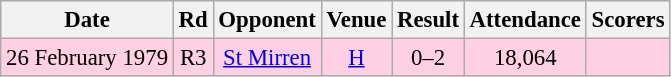<table class="wikitable sortable" style="font-size:95%; text-align:center">
<tr>
<th>Date</th>
<th>Rd</th>
<th>Opponent</th>
<th>Venue</th>
<th>Result</th>
<th>Attendance</th>
<th>Scorers</th>
</tr>
<tr bgcolor = "#ffd0e3">
<td>26 February 1979</td>
<td>R3</td>
<td><a href='#'>St Mirren</a></td>
<td><a href='#'>H</a></td>
<td>0–2</td>
<td>18,064</td>
<td></td>
</tr>
</table>
